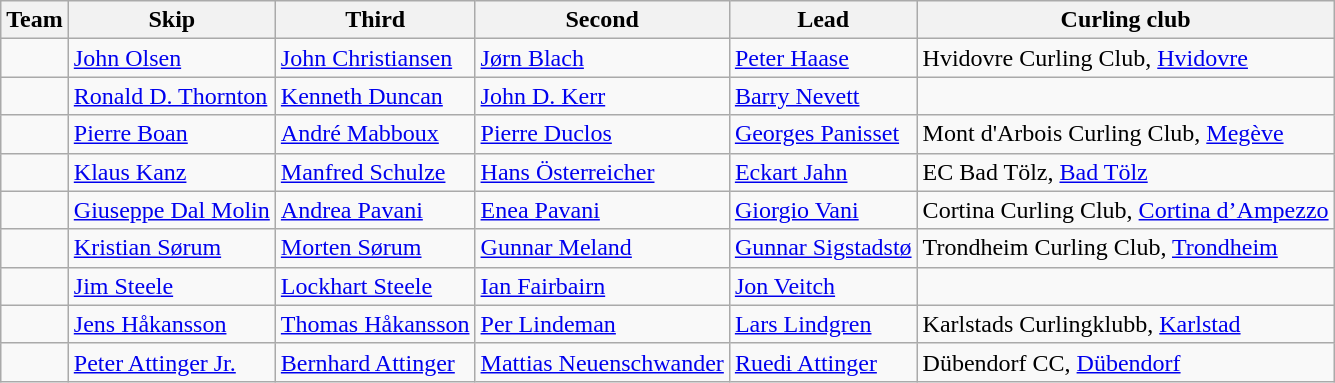<table class="wikitable">
<tr>
<th>Team</th>
<th>Skip</th>
<th>Third</th>
<th>Second</th>
<th>Lead</th>
<th>Curling club</th>
</tr>
<tr>
<td></td>
<td><a href='#'>John Olsen</a></td>
<td><a href='#'>John Christiansen</a></td>
<td><a href='#'>Jørn Blach</a></td>
<td><a href='#'>Peter Haase</a></td>
<td>Hvidovre Curling Club, <a href='#'>Hvidovre</a></td>
</tr>
<tr>
<td></td>
<td><a href='#'>Ronald D. Thornton</a></td>
<td><a href='#'>Kenneth Duncan</a></td>
<td><a href='#'>John D. Kerr</a></td>
<td><a href='#'>Barry Nevett</a></td>
<td></td>
</tr>
<tr>
<td></td>
<td><a href='#'>Pierre Boan</a></td>
<td><a href='#'>André Mabboux</a></td>
<td><a href='#'>Pierre Duclos</a></td>
<td><a href='#'>Georges Panisset</a></td>
<td>Mont d'Arbois Curling Club, <a href='#'>Megève</a></td>
</tr>
<tr>
<td></td>
<td><a href='#'>Klaus Kanz</a></td>
<td><a href='#'>Manfred Schulze</a></td>
<td><a href='#'>Hans Österreicher</a></td>
<td><a href='#'>Eckart Jahn</a></td>
<td>EC Bad Tölz, <a href='#'>Bad Tölz</a></td>
</tr>
<tr>
<td></td>
<td><a href='#'>Giuseppe Dal Molin</a></td>
<td><a href='#'>Andrea Pavani</a></td>
<td><a href='#'>Enea Pavani</a></td>
<td><a href='#'>Giorgio Vani</a></td>
<td>Cortina Curling Club, <a href='#'>Cortina d’Ampezzo</a></td>
</tr>
<tr>
<td></td>
<td><a href='#'>Kristian Sørum</a></td>
<td><a href='#'>Morten Sørum</a></td>
<td><a href='#'>Gunnar Meland</a></td>
<td><a href='#'>Gunnar Sigstadstø</a></td>
<td>Trondheim Curling Club, <a href='#'>Trondheim</a></td>
</tr>
<tr>
<td></td>
<td><a href='#'>Jim Steele</a></td>
<td><a href='#'>Lockhart Steele</a></td>
<td><a href='#'>Ian Fairbairn</a></td>
<td><a href='#'>Jon Veitch</a></td>
<td></td>
</tr>
<tr>
<td></td>
<td><a href='#'>Jens Håkansson</a></td>
<td><a href='#'>Thomas Håkansson</a></td>
<td><a href='#'>Per Lindeman</a></td>
<td><a href='#'>Lars Lindgren</a></td>
<td>Karlstads Curlingklubb, <a href='#'>Karlstad</a></td>
</tr>
<tr>
<td></td>
<td><a href='#'>Peter Attinger Jr.</a></td>
<td><a href='#'>Bernhard Attinger</a></td>
<td><a href='#'>Mattias Neuenschwander</a></td>
<td><a href='#'>Ruedi Attinger</a></td>
<td>Dübendorf CC, <a href='#'>Dübendorf</a></td>
</tr>
</table>
